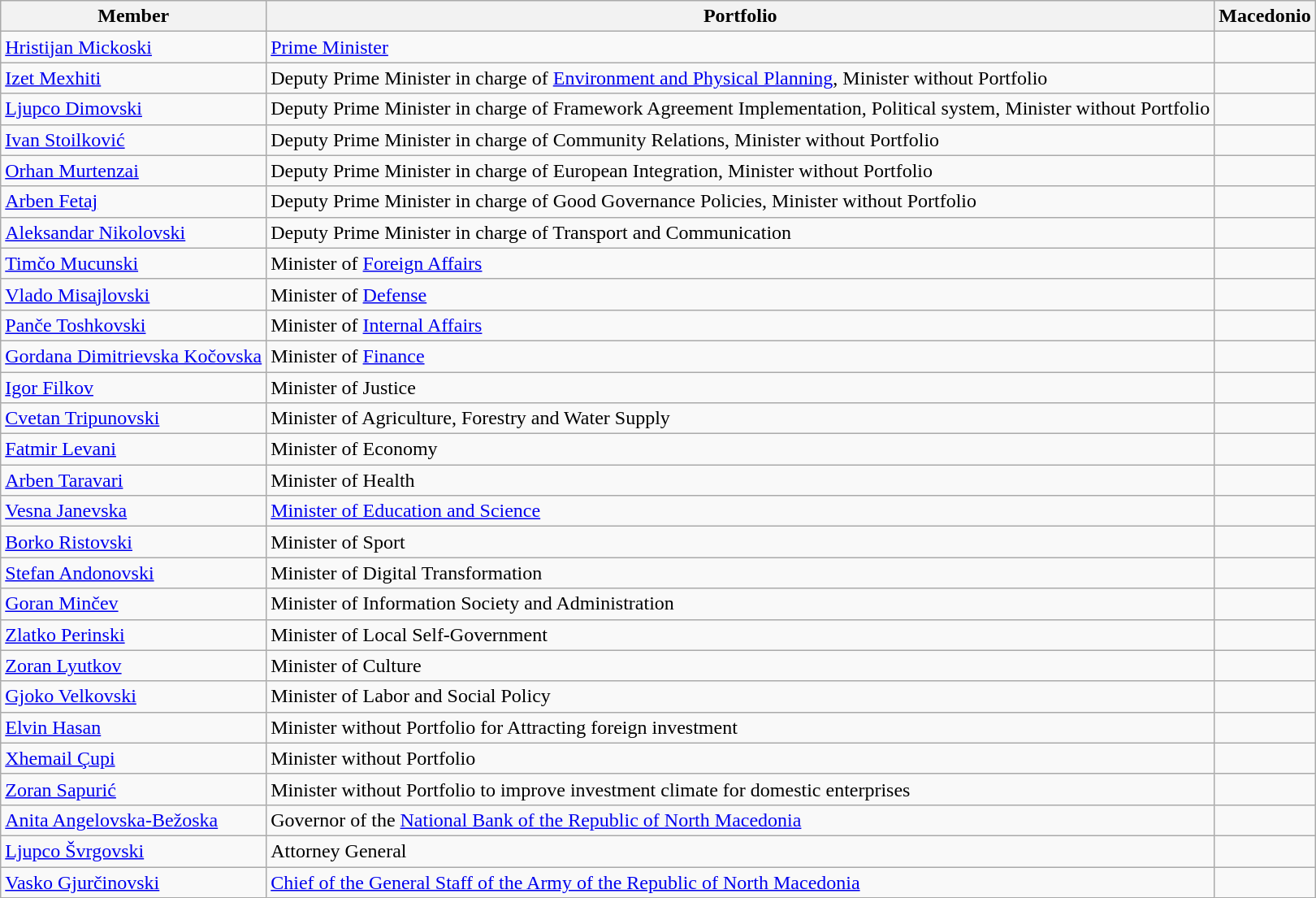<table class="wikitable">
<tr>
<th>Member</th>
<th>Portfolio</th>
<th>Macedonio</th>
</tr>
<tr>
<td><a href='#'>Hristijan Mickoski</a></td>
<td><a href='#'>Prime Minister</a></td>
<td></td>
</tr>
<tr>
<td><a href='#'>Izet Mexhiti</a></td>
<td>Deputy Prime Minister in charge of <a href='#'>Environment and Physical Planning</a>, Minister without Portfolio</td>
<td></td>
</tr>
<tr>
<td><a href='#'>Ljupco Dimovski</a></td>
<td>Deputy Prime Minister in charge of Framework Agreement Implementation, Political system, Minister without Portfolio</td>
<td></td>
</tr>
<tr>
<td><a href='#'>Ivan Stoilković</a></td>
<td>Deputy Prime Minister in charge of Community Relations, Minister without Portfolio</td>
<td></td>
</tr>
<tr>
<td><a href='#'>Orhan Murtenzai</a></td>
<td>Deputy Prime Minister in charge of European Integration, Minister without Portfolio</td>
<td></td>
</tr>
<tr>
<td><a href='#'>Arben Fetaj</a></td>
<td>Deputy Prime Minister in charge of Good Governance Policies, Minister without Portfolio</td>
<td></td>
</tr>
<tr>
<td><a href='#'>Aleksandar Nikolovski</a></td>
<td>Deputy Prime Minister in charge of Transport and Communication</td>
<td></td>
</tr>
<tr>
<td><a href='#'>Timčo Mucunski</a></td>
<td>Minister of <a href='#'>Foreign Affairs</a></td>
<td></td>
</tr>
<tr>
<td><a href='#'>Vlado Misajlovski</a></td>
<td>Minister of <a href='#'>Defense</a></td>
<td></td>
</tr>
<tr>
<td><a href='#'>Panče Toshkovski</a></td>
<td>Minister of <a href='#'>Internal Affairs</a></td>
<td></td>
</tr>
<tr>
<td><a href='#'>Gordana Dimitrievska Kočovska</a></td>
<td>Minister of <a href='#'>Finance</a></td>
<td></td>
</tr>
<tr>
<td><a href='#'>Igor Filkov</a></td>
<td>Minister of Justice</td>
<td></td>
</tr>
<tr>
<td><a href='#'>Cvetan Tripunovski</a></td>
<td>Minister of Agriculture, Forestry and Water Supply</td>
<td></td>
</tr>
<tr>
<td><a href='#'>Fatmir Levani</a></td>
<td>Minister of Economy</td>
<td></td>
</tr>
<tr>
<td><a href='#'>Arben Taravari</a></td>
<td>Minister of Health</td>
<td></td>
</tr>
<tr>
<td><a href='#'>Vesna Janevska</a></td>
<td><a href='#'>Minister of Education and Science</a></td>
<td></td>
</tr>
<tr>
<td><a href='#'>Borko Ristovski</a></td>
<td>Minister of Sport</td>
<td></td>
</tr>
<tr>
<td><a href='#'>Stefan Andonovski</a></td>
<td>Minister of Digital Transformation</td>
<td></td>
</tr>
<tr>
<td><a href='#'>Goran Minčev</a></td>
<td>Minister of Information Society and Administration</td>
<td></td>
</tr>
<tr>
<td><a href='#'>Zlatko Perinski</a></td>
<td>Minister of Local Self-Government</td>
<td></td>
</tr>
<tr>
<td><a href='#'>Zoran Lyutkov</a></td>
<td>Minister of Culture</td>
<td></td>
</tr>
<tr>
<td><a href='#'>Gjoko Velkovski</a></td>
<td>Minister of Labor and Social Policy</td>
<td></td>
</tr>
<tr>
<td><a href='#'>Elvin Hasan</a></td>
<td>Minister without Portfolio for Attracting foreign investment</td>
<td></td>
</tr>
<tr>
<td><a href='#'>Xhemail Çupi</a></td>
<td>Minister without Portfolio</td>
<td></td>
</tr>
<tr>
<td><a href='#'>Zoran Sapurić</a></td>
<td>Minister without Portfolio to improve investment climate for domestic enterprises</td>
<td></td>
</tr>
<tr>
<td><a href='#'>Anita Angelovska-Bežoska</a></td>
<td>Governor of the <a href='#'>National Bank of the Republic of North Macedonia</a></td>
<td></td>
</tr>
<tr>
<td><a href='#'>Ljupco Švrgovski</a></td>
<td>Attorney General</td>
<td></td>
</tr>
<tr>
<td><a href='#'>Vasko Gjurčinovski</a></td>
<td><a href='#'>Chief of the General Staff of the Army of the Republic of North Macedonia</a></td>
<td></td>
</tr>
</table>
